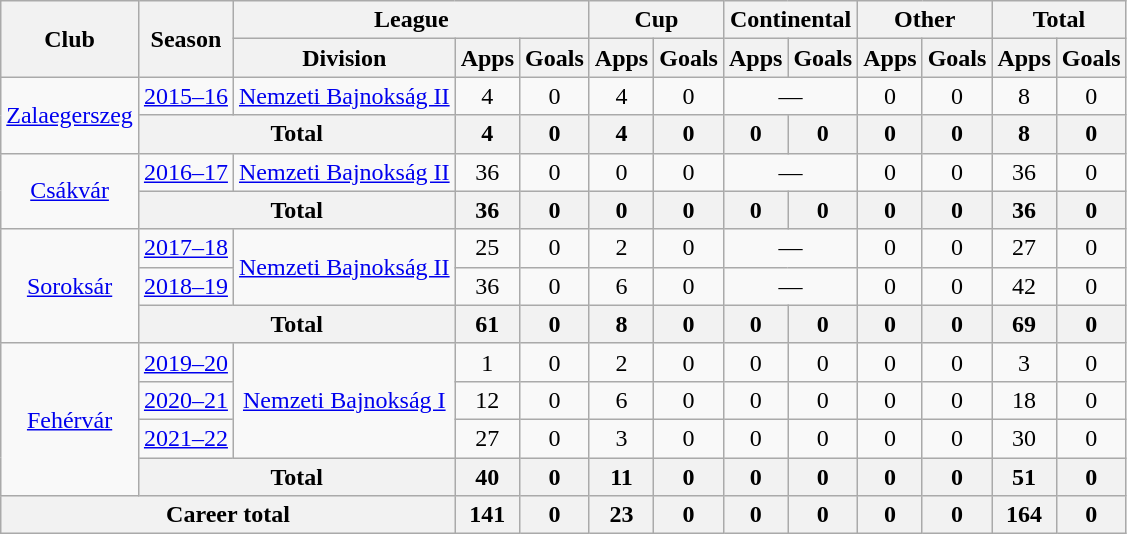<table class="wikitable" style="text-align:center">
<tr>
<th rowspan="2">Club</th>
<th rowspan="2">Season</th>
<th colspan="3">League</th>
<th colspan="2">Cup</th>
<th colspan="2">Continental</th>
<th colspan="2">Other</th>
<th colspan="2">Total</th>
</tr>
<tr>
<th>Division</th>
<th>Apps</th>
<th>Goals</th>
<th>Apps</th>
<th>Goals</th>
<th>Apps</th>
<th>Goals</th>
<th>Apps</th>
<th>Goals</th>
<th>Apps</th>
<th>Goals</th>
</tr>
<tr>
<td rowspan="2"><a href='#'>Zalaegerszeg</a></td>
<td><a href='#'>2015–16</a></td>
<td><a href='#'>Nemzeti Bajnokság II</a></td>
<td>4</td>
<td>0</td>
<td>4</td>
<td>0</td>
<td colspan="2">—</td>
<td>0</td>
<td>0</td>
<td>8</td>
<td>0</td>
</tr>
<tr>
<th colspan="2">Total</th>
<th>4</th>
<th>0</th>
<th>4</th>
<th>0</th>
<th>0</th>
<th>0</th>
<th>0</th>
<th>0</th>
<th>8</th>
<th>0</th>
</tr>
<tr>
<td rowspan="2"><a href='#'>Csákvár</a></td>
<td><a href='#'>2016–17</a></td>
<td><a href='#'>Nemzeti Bajnokság II</a></td>
<td>36</td>
<td>0</td>
<td>0</td>
<td>0</td>
<td colspan="2">—</td>
<td>0</td>
<td>0</td>
<td>36</td>
<td>0</td>
</tr>
<tr>
<th colspan="2">Total</th>
<th>36</th>
<th>0</th>
<th>0</th>
<th>0</th>
<th>0</th>
<th>0</th>
<th>0</th>
<th>0</th>
<th>36</th>
<th>0</th>
</tr>
<tr>
<td rowspan="3"><a href='#'>Soroksár</a></td>
<td><a href='#'>2017–18</a></td>
<td rowspan="2"><a href='#'>Nemzeti Bajnokság II</a></td>
<td>25</td>
<td>0</td>
<td>2</td>
<td>0</td>
<td colspan="2">—</td>
<td>0</td>
<td>0</td>
<td>27</td>
<td>0</td>
</tr>
<tr>
<td><a href='#'>2018–19</a></td>
<td>36</td>
<td>0</td>
<td>6</td>
<td>0</td>
<td colspan="2">—</td>
<td>0</td>
<td>0</td>
<td>42</td>
<td>0</td>
</tr>
<tr>
<th colspan="2">Total</th>
<th>61</th>
<th>0</th>
<th>8</th>
<th>0</th>
<th>0</th>
<th>0</th>
<th>0</th>
<th>0</th>
<th>69</th>
<th>0</th>
</tr>
<tr>
<td rowspan="4"><a href='#'>Fehérvár</a></td>
<td><a href='#'>2019–20</a></td>
<td rowspan="3"><a href='#'>Nemzeti Bajnokság I</a></td>
<td>1</td>
<td>0</td>
<td>2</td>
<td>0</td>
<td>0</td>
<td>0</td>
<td>0</td>
<td>0</td>
<td>3</td>
<td>0</td>
</tr>
<tr>
<td><a href='#'>2020–21</a></td>
<td>12</td>
<td>0</td>
<td>6</td>
<td>0</td>
<td>0</td>
<td>0</td>
<td>0</td>
<td>0</td>
<td>18</td>
<td>0</td>
</tr>
<tr>
<td><a href='#'>2021–22</a></td>
<td>27</td>
<td>0</td>
<td>3</td>
<td>0</td>
<td>0</td>
<td>0</td>
<td>0</td>
<td>0</td>
<td>30</td>
<td>0</td>
</tr>
<tr>
<th colspan="2">Total</th>
<th>40</th>
<th>0</th>
<th>11</th>
<th>0</th>
<th>0</th>
<th>0</th>
<th>0</th>
<th>0</th>
<th>51</th>
<th>0</th>
</tr>
<tr>
<th colspan="3">Career total</th>
<th>141</th>
<th>0</th>
<th>23</th>
<th>0</th>
<th>0</th>
<th>0</th>
<th>0</th>
<th>0</th>
<th>164</th>
<th>0</th>
</tr>
</table>
